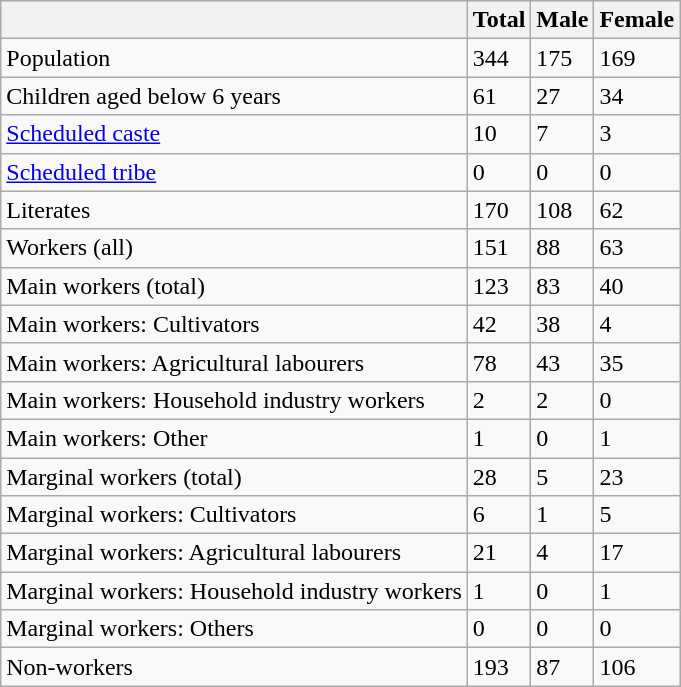<table class="wikitable sortable">
<tr>
<th></th>
<th>Total</th>
<th>Male</th>
<th>Female</th>
</tr>
<tr>
<td>Population</td>
<td>344</td>
<td>175</td>
<td>169</td>
</tr>
<tr>
<td>Children aged below 6 years</td>
<td>61</td>
<td>27</td>
<td>34</td>
</tr>
<tr>
<td><a href='#'>Scheduled caste</a></td>
<td>10</td>
<td>7</td>
<td>3</td>
</tr>
<tr>
<td><a href='#'>Scheduled tribe</a></td>
<td>0</td>
<td>0</td>
<td>0</td>
</tr>
<tr>
<td>Literates</td>
<td>170</td>
<td>108</td>
<td>62</td>
</tr>
<tr>
<td>Workers (all)</td>
<td>151</td>
<td>88</td>
<td>63</td>
</tr>
<tr>
<td>Main workers (total)</td>
<td>123</td>
<td>83</td>
<td>40</td>
</tr>
<tr>
<td>Main workers: Cultivators</td>
<td>42</td>
<td>38</td>
<td>4</td>
</tr>
<tr>
<td>Main workers: Agricultural labourers</td>
<td>78</td>
<td>43</td>
<td>35</td>
</tr>
<tr>
<td>Main workers: Household industry workers</td>
<td>2</td>
<td>2</td>
<td>0</td>
</tr>
<tr>
<td>Main workers: Other</td>
<td>1</td>
<td>0</td>
<td>1</td>
</tr>
<tr>
<td>Marginal workers (total)</td>
<td>28</td>
<td>5</td>
<td>23</td>
</tr>
<tr>
<td>Marginal workers: Cultivators</td>
<td>6</td>
<td>1</td>
<td>5</td>
</tr>
<tr>
<td>Marginal workers: Agricultural labourers</td>
<td>21</td>
<td>4</td>
<td>17</td>
</tr>
<tr>
<td>Marginal workers: Household industry workers</td>
<td>1</td>
<td>0</td>
<td>1</td>
</tr>
<tr>
<td>Marginal workers: Others</td>
<td>0</td>
<td>0</td>
<td>0</td>
</tr>
<tr>
<td>Non-workers</td>
<td>193</td>
<td>87</td>
<td>106</td>
</tr>
</table>
